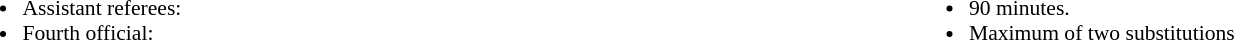<table style="width:100%; font-size:90%">
<tr>
<td style="width:50%; vertical-align:top"><br><ul><li>Assistant referees:</li><li>Fourth official:</li></ul></td>
<td style="width:50%; vertical-align:top"><br><ul><li>90 minutes.</li><li>Maximum of two substitutions</li></ul></td>
</tr>
</table>
